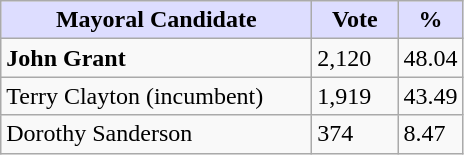<table class="wikitable">
<tr>
<th style="background:#ddf; width:200px;">Mayoral Candidate </th>
<th style="background:#ddf; width:50px;">Vote</th>
<th style="background:#ddf; width:30px;">%</th>
</tr>
<tr>
<td><strong>John Grant</strong></td>
<td>2,120</td>
<td>48.04</td>
</tr>
<tr>
<td>Terry Clayton (incumbent)</td>
<td>1,919</td>
<td>43.49</td>
</tr>
<tr>
<td>Dorothy Sanderson</td>
<td>374</td>
<td>8.47</td>
</tr>
</table>
